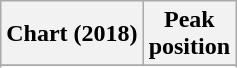<table class="wikitable sortable plainrowheaders">
<tr>
<th scope="col">Chart (2018)</th>
<th scope="col">Peak<br>position</th>
</tr>
<tr>
</tr>
<tr>
</tr>
<tr>
</tr>
<tr>
</tr>
<tr>
</tr>
</table>
